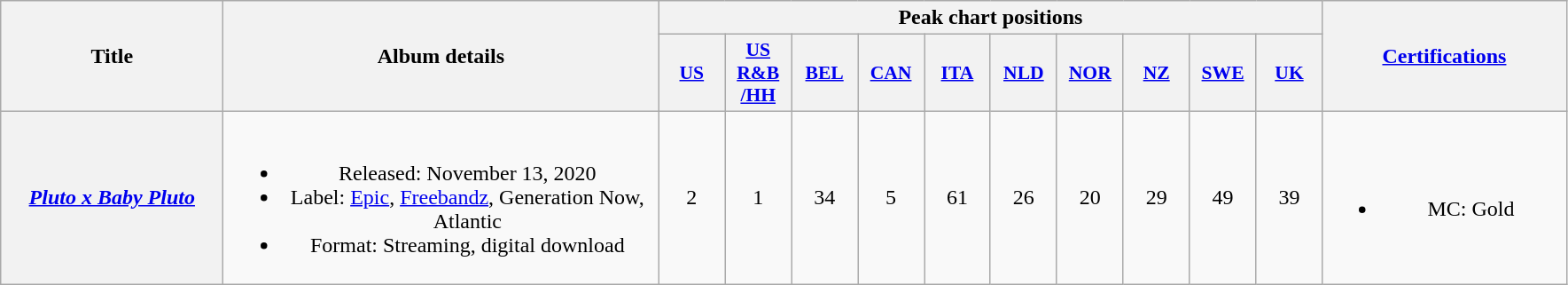<table class="wikitable plainrowheaders" style="text-align:center;">
<tr>
<th scope="col" rowspan="2" style="width:10em;">Title</th>
<th scope="col" rowspan="2" style="width:20em;">Album details</th>
<th scope="col" colspan="10">Peak chart positions</th>
<th scope="col" rowspan="2" style="width:11em;"><a href='#'>Certifications</a></th>
</tr>
<tr>
<th scope="col" style="width:3em;font-size:90%;"><a href='#'>US</a><br></th>
<th scope="col" style="width:3em;font-size:90%;"><a href='#'>US<br>R&B<br>/HH</a><br></th>
<th scope="col" style="width:3em;font-size:90%;"><a href='#'>BEL</a><br></th>
<th scope="col" style="width:3em;font-size:90%;"><a href='#'>CAN</a><br></th>
<th scope="col" style="width:3em;font-size:90%;"><a href='#'>ITA</a><br></th>
<th scope="col" style="width:3em;font-size:90%;"><a href='#'>NLD</a><br></th>
<th scope="col" style="width:3em;font-size:90%;"><a href='#'>NOR</a><br></th>
<th scope="col" style="width:3em;font-size:90%;"><a href='#'>NZ</a><br></th>
<th scope="col" style="width:3em;font-size:90%;"><a href='#'>SWE</a><br></th>
<th scope="col" style="width:3em;font-size:90%;"><a href='#'>UK</a><br></th>
</tr>
<tr>
<th scope="row"><em><a href='#'>Pluto x Baby Pluto</a></em><br></th>
<td><br><ul><li>Released: November 13, 2020</li><li>Label: <a href='#'>Epic</a>, <a href='#'>Freebandz</a>, Generation Now, Atlantic</li><li>Format: Streaming, digital download</li></ul></td>
<td>2</td>
<td>1</td>
<td>34</td>
<td>5</td>
<td>61</td>
<td>26</td>
<td>20</td>
<td>29</td>
<td>49</td>
<td>39</td>
<td><br><ul><li>MC: Gold</li></ul></td>
</tr>
</table>
